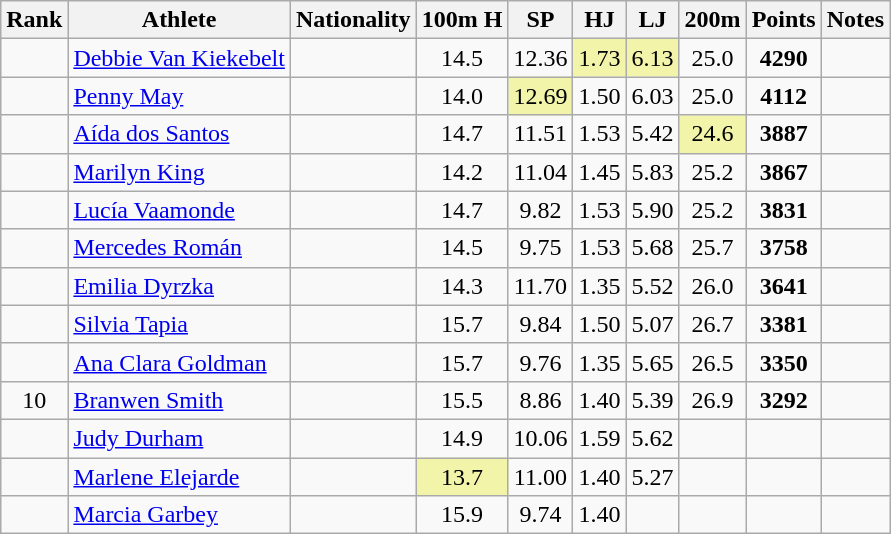<table class="wikitable sortable" style=" text-align:center;">
<tr>
<th>Rank</th>
<th>Athlete</th>
<th>Nationality</th>
<th>100m H</th>
<th>SP</th>
<th>HJ</th>
<th>LJ</th>
<th>200m</th>
<th>Points</th>
<th>Notes</th>
</tr>
<tr>
<td></td>
<td align=left><a href='#'>Debbie Van Kiekebelt</a></td>
<td align=left></td>
<td>14.5</td>
<td>12.36</td>
<td bgcolor=#F2F5A9>1.73</td>
<td bgcolor=#F2F5A9>6.13</td>
<td>25.0</td>
<td><strong>4290</strong></td>
<td></td>
</tr>
<tr>
<td></td>
<td align=left><a href='#'>Penny May</a></td>
<td align=left></td>
<td>14.0</td>
<td bgcolor=#F2F5A9>12.69</td>
<td>1.50</td>
<td>6.03</td>
<td>25.0</td>
<td><strong>4112</strong></td>
<td></td>
</tr>
<tr>
<td></td>
<td align=left><a href='#'>Aída dos Santos</a></td>
<td align=left></td>
<td>14.7</td>
<td>11.51</td>
<td>1.53</td>
<td>5.42</td>
<td bgcolor=#F2F5A9>24.6</td>
<td><strong>3887</strong></td>
<td></td>
</tr>
<tr>
<td></td>
<td align=left><a href='#'>Marilyn King</a></td>
<td align=left></td>
<td>14.2</td>
<td>11.04</td>
<td>1.45</td>
<td>5.83</td>
<td>25.2</td>
<td><strong>3867</strong></td>
<td></td>
</tr>
<tr>
<td></td>
<td align=left><a href='#'>Lucía Vaamonde</a></td>
<td align=left></td>
<td>14.7</td>
<td>9.82</td>
<td>1.53</td>
<td>5.90</td>
<td>25.2</td>
<td><strong>3831</strong></td>
<td></td>
</tr>
<tr>
<td></td>
<td align=left><a href='#'>Mercedes Román</a></td>
<td align=left></td>
<td>14.5</td>
<td>9.75</td>
<td>1.53</td>
<td>5.68</td>
<td>25.7</td>
<td><strong>3758</strong></td>
<td></td>
</tr>
<tr>
<td></td>
<td align=left><a href='#'>Emilia Dyrzka</a></td>
<td align=left></td>
<td>14.3</td>
<td>11.70</td>
<td>1.35</td>
<td>5.52</td>
<td>26.0</td>
<td><strong>3641</strong></td>
<td></td>
</tr>
<tr>
<td></td>
<td align=left><a href='#'>Silvia Tapia</a></td>
<td align=left></td>
<td>15.7</td>
<td>9.84</td>
<td>1.50</td>
<td>5.07</td>
<td>26.7</td>
<td><strong>3381</strong></td>
<td></td>
</tr>
<tr>
<td></td>
<td align=left><a href='#'>Ana Clara Goldman</a></td>
<td align=left></td>
<td>15.7</td>
<td>9.76</td>
<td>1.35</td>
<td>5.65</td>
<td>26.5</td>
<td><strong>3350</strong></td>
<td></td>
</tr>
<tr>
<td>10</td>
<td align=left><a href='#'>Branwen Smith</a></td>
<td align=left></td>
<td>15.5</td>
<td>8.86</td>
<td>1.40</td>
<td>5.39</td>
<td>26.9</td>
<td><strong>3292</strong></td>
<td></td>
</tr>
<tr>
<td></td>
<td align=left><a href='#'>Judy Durham</a></td>
<td align=left></td>
<td>14.9</td>
<td>10.06</td>
<td>1.59</td>
<td>5.62</td>
<td></td>
<td><strong></strong></td>
<td></td>
</tr>
<tr>
<td></td>
<td align=left><a href='#'>Marlene Elejarde</a></td>
<td align=left></td>
<td bgcolor=#F2F5A9>13.7</td>
<td>11.00</td>
<td>1.40</td>
<td>5.27</td>
<td></td>
<td><strong></strong></td>
<td></td>
</tr>
<tr>
<td></td>
<td align=left><a href='#'>Marcia Garbey</a></td>
<td align=left></td>
<td>15.9</td>
<td>9.74</td>
<td>1.40</td>
<td></td>
<td></td>
<td><strong></strong></td>
<td></td>
</tr>
</table>
